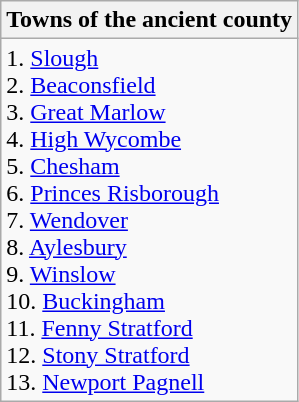<table class="wikitable" align="center">
<tr>
<th>Towns of the ancient county</th>
</tr>
<tr>
<td>1. <a href='#'>Slough</a><br>2. <a href='#'>Beaconsfield</a><br>3. <a href='#'>Great Marlow</a><br>4. <a href='#'>High Wycombe</a><br>5. <a href='#'>Chesham</a><br>6. <a href='#'>Princes Risborough</a><br>7. <a href='#'>Wendover</a><br>8. <a href='#'>Aylesbury</a><br>9. <a href='#'>Winslow</a><br>10. <a href='#'>Buckingham</a><br>11. <a href='#'>Fenny Stratford</a><br>12. <a href='#'>Stony Stratford</a><br>13. <a href='#'>Newport Pagnell</a></td>
</tr>
</table>
